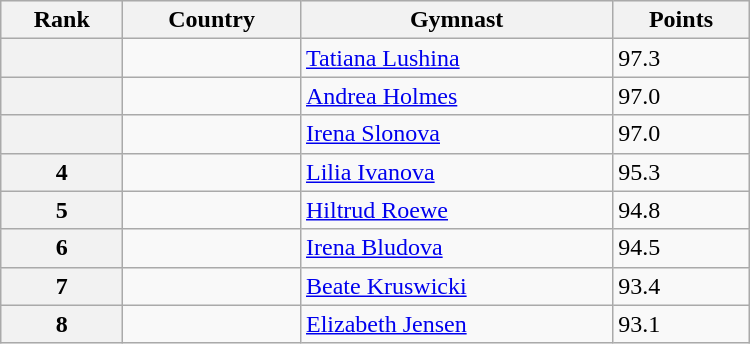<table class="wikitable" width=500>
<tr bgcolor="#efefef">
<th>Rank</th>
<th>Country</th>
<th>Gymnast</th>
<th>Points</th>
</tr>
<tr>
<th></th>
<td></td>
<td><a href='#'>Tatiana Lushina</a></td>
<td>97.3</td>
</tr>
<tr>
<th></th>
<td></td>
<td><a href='#'>Andrea Holmes</a></td>
<td>97.0</td>
</tr>
<tr>
<th></th>
<td></td>
<td><a href='#'>Irena Slonova</a></td>
<td>97.0</td>
</tr>
<tr>
<th>4</th>
<td></td>
<td><a href='#'>Lilia Ivanova</a></td>
<td>95.3</td>
</tr>
<tr>
<th>5</th>
<td></td>
<td><a href='#'>Hiltrud Roewe</a></td>
<td>94.8</td>
</tr>
<tr>
<th>6</th>
<td></td>
<td><a href='#'>Irena Bludova</a></td>
<td>94.5</td>
</tr>
<tr>
<th>7</th>
<td></td>
<td><a href='#'>Beate Kruswicki</a></td>
<td>93.4</td>
</tr>
<tr>
<th>8</th>
<td></td>
<td><a href='#'>Elizabeth Jensen</a></td>
<td>93.1</td>
</tr>
</table>
